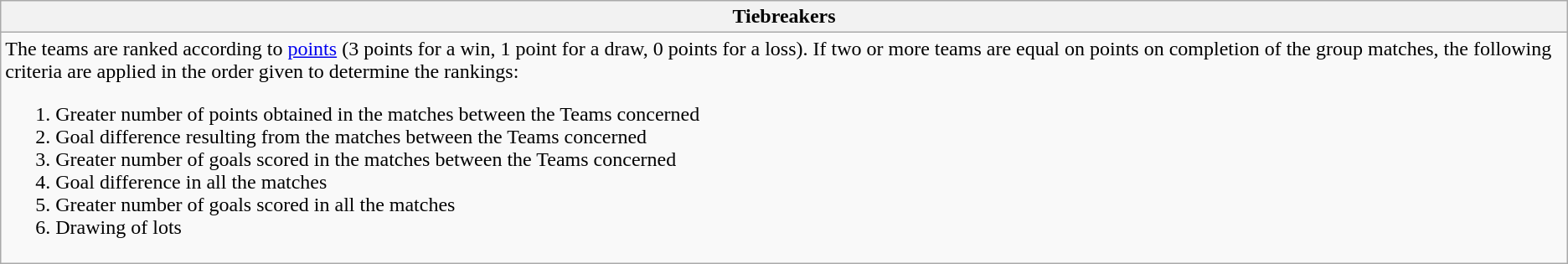<table class="wikitable collapsible">
<tr>
<th>Tiebreakers</th>
</tr>
<tr>
<td>The teams are ranked according to <a href='#'>points</a> (3 points for a win, 1 point for a draw, 0 points for a loss). If two or more teams are equal on points on completion of the group matches, the following criteria are applied in the order given to determine the rankings:<br><ol><li>Greater number of points obtained in the matches between the Teams concerned</li><li>Goal difference resulting from the matches between the Teams concerned</li><li>Greater number of goals scored in the matches between the Teams concerned</li><li>Goal difference in all the matches</li><li>Greater number of goals scored in all the matches</li><li>Drawing of lots</li></ol></td>
</tr>
</table>
